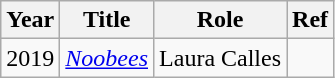<table class="wikitable">
<tr>
<th>Year</th>
<th>Title</th>
<th>Role</th>
<th>Ref</th>
</tr>
<tr>
<td>2019</td>
<td><em><a href='#'>Noobees</a></em></td>
<td>Laura Calles</td>
<td></td>
</tr>
</table>
